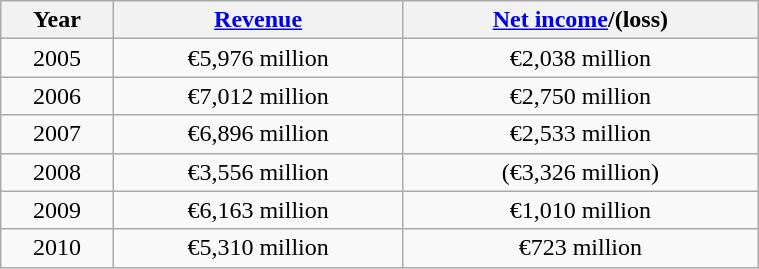<table class="wikitable"  style="width:40%; text-align:center;">
<tr>
<th>Year</th>
<th><a href='#'>Revenue</a></th>
<th><a href='#'>Net income</a>/(loss)</th>
</tr>
<tr>
<td>2005</td>
<td>€5,976 million</td>
<td>€2,038 million</td>
</tr>
<tr>
<td>2006</td>
<td>€7,012 million</td>
<td>€2,750 million</td>
</tr>
<tr>
<td>2007</td>
<td>€6,896 million</td>
<td>€2,533 million</td>
</tr>
<tr>
<td>2008</td>
<td>€3,556 million</td>
<td>(€3,326 million)</td>
</tr>
<tr>
<td>2009</td>
<td>€6,163 million</td>
<td>€1,010 million</td>
</tr>
<tr>
<td>2010</td>
<td>€5,310 million</td>
<td>€723 million</td>
</tr>
</table>
